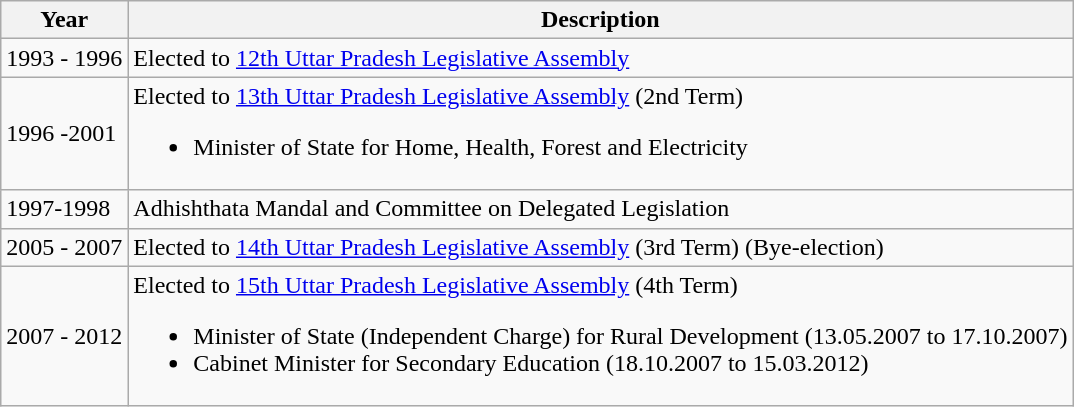<table class="wikitable">
<tr>
<th>Year</th>
<th>Description</th>
</tr>
<tr>
<td>1993 - 1996</td>
<td>Elected to <a href='#'>12th Uttar Pradesh Legislative Assembly</a></td>
</tr>
<tr>
<td>1996 -2001</td>
<td>Elected to <a href='#'>13th Uttar Pradesh Legislative Assembly</a> (2nd Term)<br><ul><li>Minister of State for Home, Health, Forest and Electricity</li></ul></td>
</tr>
<tr>
<td>1997-1998</td>
<td>Adhishthata Mandal and Committee on Delegated Legislation</td>
</tr>
<tr>
<td>2005 - 2007</td>
<td>Elected to <a href='#'>14th Uttar Pradesh Legislative Assembly</a> (3rd Term) (Bye-election)</td>
</tr>
<tr>
<td>2007 - 2012</td>
<td>Elected to <a href='#'>15th Uttar Pradesh Legislative Assembly</a>  (4th Term)<br><ul><li>Minister of State (Independent Charge) for Rural Development (13.05.2007 to 17.10.2007)</li><li>Cabinet Minister for Secondary Education (18.10.2007 to 15.03.2012)</li></ul></td>
</tr>
</table>
